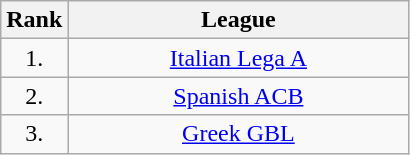<table class="wikitable" style="text-align:center;">
<tr>
<th>Rank</th>
<th width = 220px>League</th>
</tr>
<tr>
<td>1.</td>
<td> <a href='#'>Italian Lega A</a></td>
</tr>
<tr>
<td>2.</td>
<td> <a href='#'>Spanish ACB</a></td>
</tr>
<tr>
<td>3.</td>
<td> <a href='#'>Greek GBL</a></td>
</tr>
</table>
